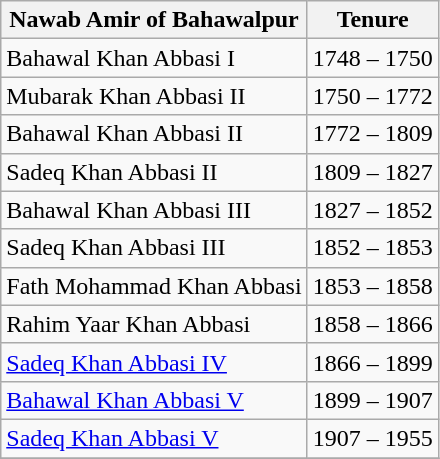<table class="wikitable">
<tr>
<th>Nawab Amir of Bahawalpur</th>
<th>Tenure</th>
</tr>
<tr>
<td>Bahawal Khan Abbasi I</td>
<td>1748 – 1750</td>
</tr>
<tr>
<td>Mubarak Khan Abbasi II</td>
<td>1750 – 1772</td>
</tr>
<tr>
<td>Bahawal Khan Abbasi II</td>
<td>1772 – 1809</td>
</tr>
<tr>
<td>Sadeq Khan Abbasi II</td>
<td>1809 – 1827</td>
</tr>
<tr>
<td>Bahawal Khan Abbasi III</td>
<td>1827 – 1852</td>
</tr>
<tr>
<td>Sadeq Khan Abbasi III</td>
<td>1852 – 1853</td>
</tr>
<tr>
<td>Fath Mohammad Khan Abbasi</td>
<td>1853 – 1858</td>
</tr>
<tr>
<td>Rahim Yaar Khan Abbasi</td>
<td>1858 –  1866</td>
</tr>
<tr>
<td><a href='#'>Sadeq Khan Abbasi IV</a></td>
<td>1866 – 1899</td>
</tr>
<tr>
<td><a href='#'>Bahawal Khan Abbasi V</a></td>
<td>1899 – 1907</td>
</tr>
<tr>
<td><a href='#'>Sadeq Khan Abbasi V</a></td>
<td>1907 – 1955</td>
</tr>
<tr>
</tr>
</table>
